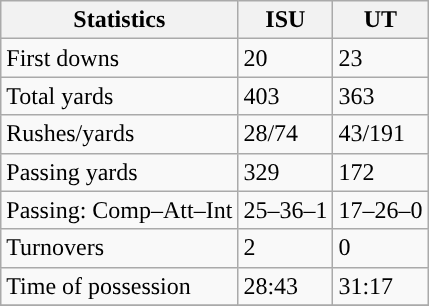<table class="wikitable" style="float: left;">
<tr>
<th>Statistics</th>
<th>ISU</th>
<th>UT</th>
</tr>
<tr>
<td>First downs</td>
<td>20</td>
<td>23</td>
</tr>
<tr>
<td>Total yards</td>
<td>403</td>
<td>363</td>
</tr>
<tr>
<td>Rushes/yards</td>
<td>28/74</td>
<td>43/191</td>
</tr>
<tr>
<td>Passing yards</td>
<td>329</td>
<td>172</td>
</tr>
<tr>
<td>Passing: Comp–Att–Int</td>
<td>25–36–1</td>
<td>17–26–0</td>
</tr>
<tr>
<td>Turnovers</td>
<td>2</td>
<td>0</td>
</tr>
<tr>
<td>Time of possession</td>
<td>28:43</td>
<td>31:17</td>
</tr>
<tr>
</tr>
</table>
